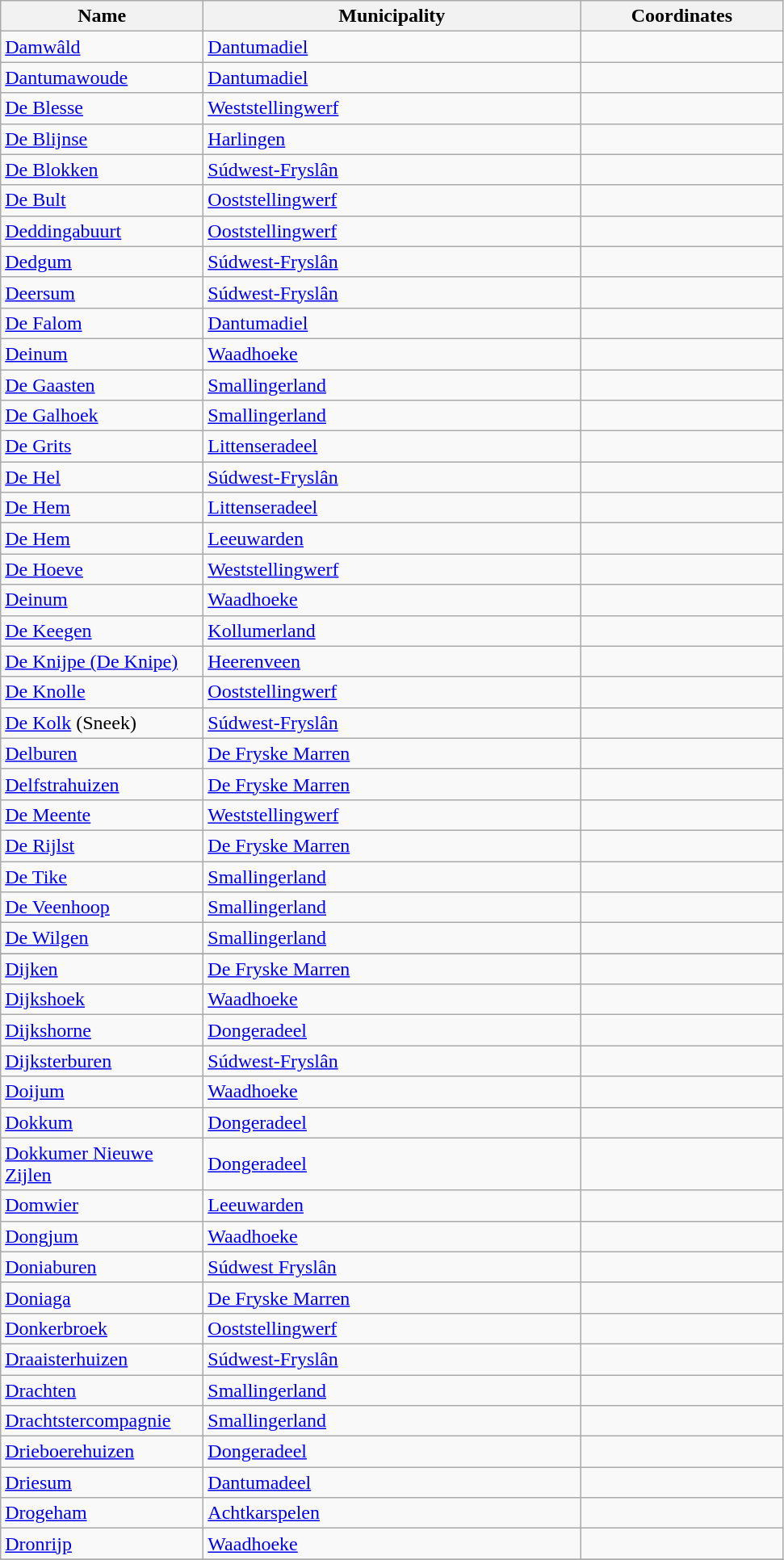<table class="wikitable sortable">
<tr>
<th style="width:10em">Name</th>
<th style="width:19em">Municipality</th>
<th style="width:10em" style="text-align:center">Coordinates</th>
</tr>
<tr>
<td><a href='#'>Damwâld</a> </td>
<td><a href='#'>Dantumadiel</a></td>
<td></td>
</tr>
<tr>
<td><a href='#'>Dantumawoude</a></td>
<td><a href='#'>Dantumadiel</a></td>
<td></td>
</tr>
<tr>
<td><a href='#'>De Blesse</a></td>
<td><a href='#'>Weststellingwerf</a></td>
<td></td>
</tr>
<tr>
<td><a href='#'>De Blijnse</a></td>
<td><a href='#'>Harlingen</a></td>
<td></td>
</tr>
<tr>
<td><a href='#'>De Blokken</a></td>
<td><a href='#'>Súdwest-Fryslân</a></td>
<td></td>
</tr>
<tr>
<td><a href='#'>De Bult</a></td>
<td><a href='#'>Ooststellingwerf</a></td>
<td></td>
</tr>
<tr>
<td><a href='#'>Deddingabuurt</a></td>
<td><a href='#'>Ooststellingwerf</a></td>
<td></td>
</tr>
<tr>
<td><a href='#'>Dedgum</a></td>
<td><a href='#'>Súdwest-Fryslân</a></td>
<td></td>
</tr>
<tr>
<td><a href='#'>Deersum</a> </td>
<td><a href='#'>Súdwest-Fryslân</a></td>
<td></td>
</tr>
<tr>
<td><a href='#'>De Falom</a> </td>
<td><a href='#'>Dantumadiel</a></td>
<td></td>
</tr>
<tr>
<td><a href='#'>Deinum</a> </td>
<td><a href='#'>Waadhoeke</a></td>
<td></td>
</tr>
<tr>
<td><a href='#'>De Gaasten</a></td>
<td><a href='#'>Smallingerland</a></td>
<td></td>
</tr>
<tr>
<td><a href='#'>De Galhoek</a></td>
<td><a href='#'>Smallingerland</a></td>
<td></td>
</tr>
<tr>
<td><a href='#'>De Grits</a></td>
<td><a href='#'>Littenseradeel</a></td>
<td></td>
</tr>
<tr>
<td><a href='#'>De Hel</a></td>
<td><a href='#'>Súdwest-Fryslân</a></td>
<td></td>
</tr>
<tr>
<td><a href='#'>De Hem</a></td>
<td><a href='#'>Littenseradeel</a></td>
<td></td>
</tr>
<tr>
<td><a href='#'>De Hem</a></td>
<td><a href='#'>Leeuwarden</a></td>
<td></td>
</tr>
<tr>
<td><a href='#'>De Hoeve</a></td>
<td><a href='#'>Weststellingwerf</a></td>
<td></td>
</tr>
<tr>
<td><a href='#'>Deinum</a></td>
<td><a href='#'>Waadhoeke</a></td>
<td></td>
</tr>
<tr>
<td><a href='#'>De Keegen</a></td>
<td><a href='#'>Kollumerland</a></td>
<td></td>
</tr>
<tr>
<td><a href='#'>De Knijpe (De Knipe)</a> </td>
<td><a href='#'>Heerenveen</a></td>
<td></td>
</tr>
<tr>
<td><a href='#'>De Knolle</a></td>
<td><a href='#'>Ooststellingwerf</a></td>
<td></td>
</tr>
<tr>
<td><a href='#'>De Kolk</a> (Sneek)</td>
<td><a href='#'>Súdwest-Fryslân</a></td>
<td></td>
</tr>
<tr>
<td><a href='#'>Delburen</a></td>
<td><a href='#'>De Fryske Marren</a></td>
<td></td>
</tr>
<tr>
<td><a href='#'>Delfstrahuizen</a></td>
<td><a href='#'>De Fryske Marren</a></td>
<td></td>
</tr>
<tr>
<td><a href='#'>De Meente</a></td>
<td><a href='#'>Weststellingwerf</a></td>
<td></td>
</tr>
<tr>
<td><a href='#'>De Rijlst</a></td>
<td><a href='#'>De Fryske Marren</a></td>
<td></td>
</tr>
<tr>
<td><a href='#'>De Tike</a></td>
<td><a href='#'>Smallingerland</a></td>
<td></td>
</tr>
<tr>
<td><a href='#'>De Veenhoop</a></td>
<td><a href='#'>Smallingerland</a></td>
<td></td>
</tr>
<tr>
<td><a href='#'>De Wilgen</a></td>
<td><a href='#'>Smallingerland</a></td>
<td></td>
</tr>
<tr>
</tr>
<tr>
<td><a href='#'>Dijken</a></td>
<td><a href='#'>De Fryske Marren</a></td>
<td></td>
</tr>
<tr>
<td><a href='#'>Dijkshoek</a></td>
<td><a href='#'>Waadhoeke</a></td>
<td></td>
</tr>
<tr>
<td><a href='#'>Dijkshorne</a></td>
<td><a href='#'>Dongeradeel</a></td>
<td></td>
</tr>
<tr>
<td><a href='#'>Dijksterburen</a></td>
<td><a href='#'>Súdwest-Fryslân</a></td>
<td></td>
</tr>
<tr>
<td><a href='#'>Doijum</a></td>
<td><a href='#'>Waadhoeke</a></td>
<td></td>
</tr>
<tr>
<td><a href='#'>Dokkum</a></td>
<td><a href='#'>Dongeradeel</a></td>
<td></td>
</tr>
<tr>
<td><a href='#'>Dokkumer Nieuwe Zijlen</a></td>
<td><a href='#'>Dongeradeel</a></td>
<td></td>
</tr>
<tr>
<td><a href='#'>Domwier</a></td>
<td><a href='#'>Leeuwarden</a></td>
<td></td>
</tr>
<tr>
<td><a href='#'>Dongjum</a></td>
<td><a href='#'>Waadhoeke</a></td>
<td></td>
</tr>
<tr>
<td><a href='#'>Doniaburen</a></td>
<td><a href='#'>Súdwest Fryslân</a></td>
<td></td>
</tr>
<tr>
<td><a href='#'>Doniaga</a></td>
<td><a href='#'>De Fryske Marren</a></td>
<td></td>
</tr>
<tr>
<td><a href='#'>Donkerbroek</a></td>
<td><a href='#'>Ooststellingwerf</a></td>
<td></td>
</tr>
<tr>
<td><a href='#'>Draaisterhuizen</a></td>
<td><a href='#'>Súdwest-Fryslân</a></td>
<td></td>
</tr>
<tr>
<td><a href='#'>Drachten</a></td>
<td><a href='#'>Smallingerland</a></td>
<td></td>
</tr>
<tr>
<td><a href='#'>Drachtstercompagnie</a></td>
<td><a href='#'>Smallingerland</a></td>
<td></td>
</tr>
<tr>
<td><a href='#'>Drieboerehuizen</a></td>
<td><a href='#'>Dongeradeel</a></td>
<td></td>
</tr>
<tr>
<td><a href='#'>Driesum</a> </td>
<td><a href='#'>Dantumadeel</a></td>
<td></td>
</tr>
<tr>
<td><a href='#'>Drogeham</a></td>
<td><a href='#'>Achtkarspelen</a></td>
<td></td>
</tr>
<tr>
<td><a href='#'>Dronrijp</a> </td>
<td><a href='#'>Waadhoeke</a></td>
<td></td>
</tr>
<tr>
</tr>
</table>
